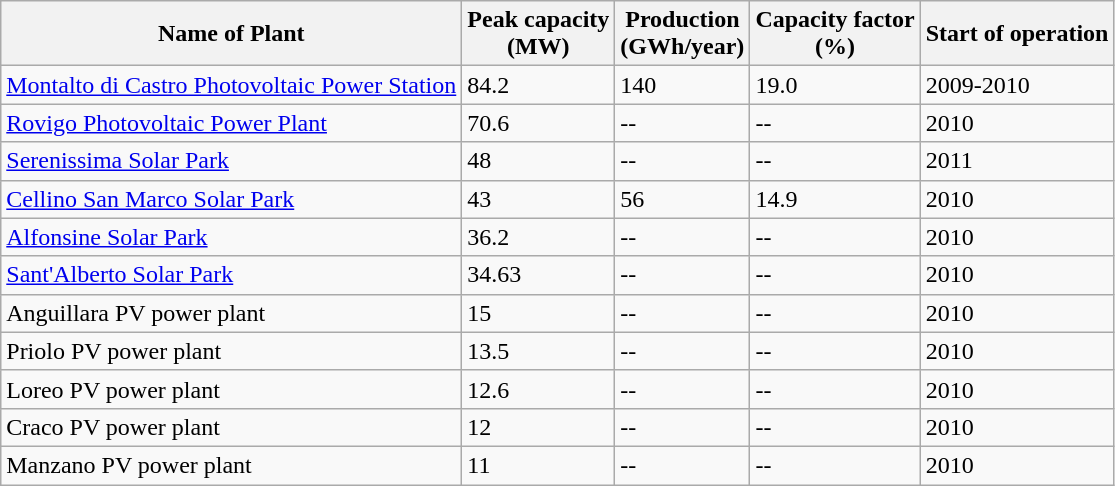<table class="wikitable sortable">
<tr>
<th>Name of Plant</th>
<th>Peak capacity<br>(MW)</th>
<th>Production<br>(GWh/year)</th>
<th>Capacity factor<br>(%)</th>
<th>Start of operation</th>
</tr>
<tr>
<td><a href='#'>Montalto di Castro Photovoltaic Power Station</a></td>
<td>84.2</td>
<td>140</td>
<td>19.0</td>
<td>2009-2010</td>
</tr>
<tr>
<td><a href='#'>Rovigo Photovoltaic Power Plant</a></td>
<td>70.6</td>
<td>--</td>
<td>--</td>
<td>2010</td>
</tr>
<tr>
<td><a href='#'>Serenissima Solar Park</a></td>
<td>48</td>
<td>--</td>
<td>--</td>
<td>2011</td>
</tr>
<tr>
<td><a href='#'>Cellino San Marco Solar Park</a></td>
<td>43</td>
<td>56</td>
<td>14.9</td>
<td>2010</td>
</tr>
<tr>
<td><a href='#'>Alfonsine Solar Park</a></td>
<td>36.2</td>
<td>--</td>
<td>--</td>
<td>2010</td>
</tr>
<tr>
<td><a href='#'>Sant'Alberto Solar Park</a></td>
<td>34.63</td>
<td>--</td>
<td>--</td>
<td>2010</td>
</tr>
<tr>
<td>Anguillara PV power plant</td>
<td>15</td>
<td>--</td>
<td>--</td>
<td>2010</td>
</tr>
<tr>
<td>Priolo PV power plant</td>
<td>13.5</td>
<td>--</td>
<td>--</td>
<td>2010</td>
</tr>
<tr>
<td>Loreo PV power plant</td>
<td>12.6</td>
<td>--</td>
<td>--</td>
<td>2010</td>
</tr>
<tr>
<td>Craco PV power plant</td>
<td>12</td>
<td>--</td>
<td>--</td>
<td>2010</td>
</tr>
<tr>
<td>Manzano PV power plant</td>
<td>11</td>
<td>--</td>
<td>--</td>
<td>2010</td>
</tr>
</table>
